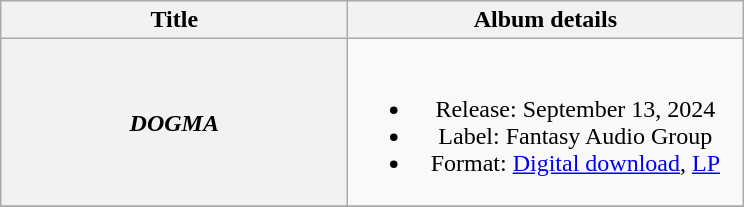<table class="wikitable plainrowheaders" style="text-align:center;">
<tr>
<th scope="col" style="width:14em;">Title</th>
<th scope="col" style="width:16em;">Album details</th>
</tr>
<tr>
<th scope="row"><em>DOGMA</em></th>
<td><br><ul><li>Release: September 13, 2024</li><li>Label: Fantasy Audio Group</li><li>Format: <a href='#'>Digital download</a>, <a href='#'>LP</a></li></ul></td>
</tr>
<tr>
</tr>
</table>
